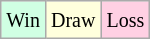<table class="wikitable">
<tr>
<td style="background-color: #d0ffe3;"><small>Win</small></td>
<td style="background-color: #ffffdd;"><small>Draw</small></td>
<td style="background-color: #ffd0e3;"><small>Loss</small></td>
</tr>
</table>
